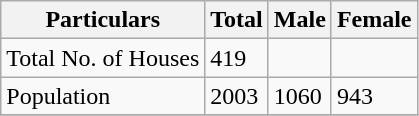<table class="wikitable sortable">
<tr>
<th>Particulars</th>
<th>Total</th>
<th>Male</th>
<th>Female</th>
</tr>
<tr>
<td>Total No. of Houses</td>
<td>419</td>
<td></td>
<td></td>
</tr>
<tr>
<td>Population</td>
<td>2003</td>
<td>1060</td>
<td>943</td>
</tr>
<tr>
</tr>
</table>
